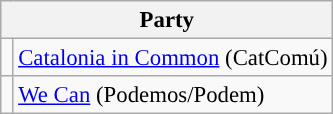<table class="wikitable" style="text-align:left; font-size:95%;">
<tr>
<th colspan="2">Party</th>
</tr>
<tr>
<td width="1"></td>
<td><a href='#'>Catalonia in Common</a> (CatComú)</td>
</tr>
<tr>
<td></td>
<td><a href='#'>We Can</a> (Podemos/Podem)</td>
</tr>
</table>
